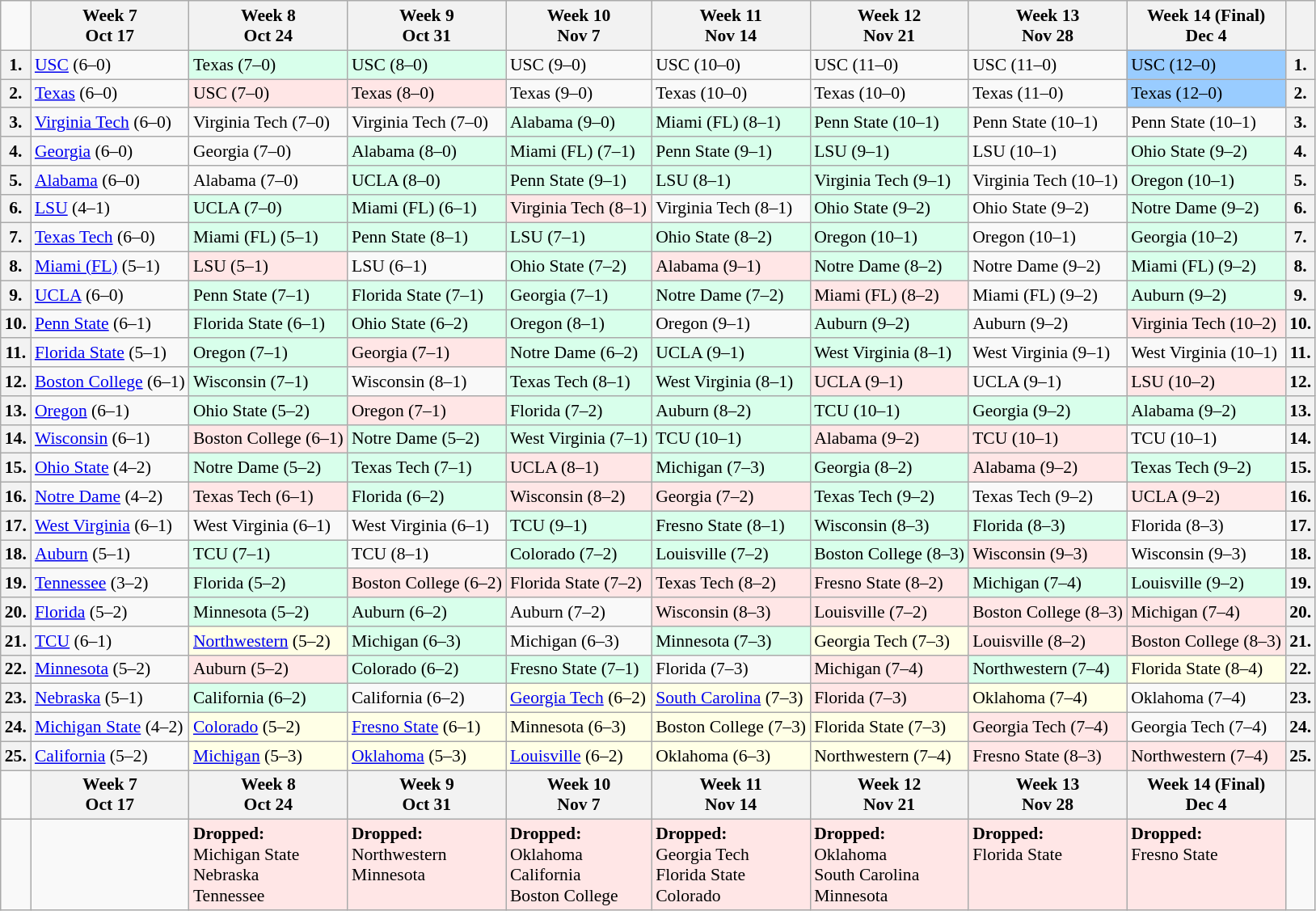<table class="wikitable" style="font-size:90%; white-space:nowrap;">
<tr>
<td></td>
<th>Week 7<br>Oct 17</th>
<th>Week 8<br>Oct 24</th>
<th>Week 9<br>Oct 31</th>
<th>Week 10<br>Nov 7</th>
<th>Week 11<br>Nov 14</th>
<th>Week 12<br>Nov 21</th>
<th>Week 13<br>Nov 28</th>
<th>Week 14 (Final)<br>Dec 4</th>
<th></th>
</tr>
<tr>
<th>1.</th>
<td><a href='#'>USC</a> (6–0)</td>
<td bgcolor="#D8FFEB">Texas (7–0)</td>
<td bgcolor="#D8FFEB">USC (8–0)</td>
<td>USC (9–0)</td>
<td>USC (10–0)</td>
<td>USC (11–0)</td>
<td>USC (11–0)</td>
<td bgcolor="#99CCFF">USC (12–0)</td>
<th>1.</th>
</tr>
<tr>
<th>2.</th>
<td><a href='#'>Texas</a> (6–0)</td>
<td bgcolor="#FFE6E6">USC (7–0)</td>
<td bgcolor="#FFE6E6">Texas (8–0)</td>
<td>Texas (9–0)</td>
<td>Texas (10–0)</td>
<td>Texas (10–0)</td>
<td>Texas (11–0)</td>
<td bgcolor="#99CCFF">Texas (12–0)</td>
<th>2.</th>
</tr>
<tr>
<th>3.</th>
<td><a href='#'>Virginia Tech</a> (6–0)</td>
<td>Virginia Tech (7–0)</td>
<td>Virginia Tech (7–0)</td>
<td bgcolor="#D8FFEB">Alabama (9–0)</td>
<td bgcolor="#D8FFEB">Miami (FL) (8–1)</td>
<td bgcolor="#D8FFEB">Penn State (10–1)</td>
<td>Penn State (10–1)</td>
<td>Penn State (10–1)</td>
<th>3.</th>
</tr>
<tr>
<th>4.</th>
<td><a href='#'>Georgia</a> (6–0)</td>
<td>Georgia (7–0)</td>
<td bgcolor="#D8FFEB">Alabama (8–0)</td>
<td bgcolor="#D8FFEB">Miami (FL) (7–1)</td>
<td bgcolor="#D8FFEB">Penn State (9–1)</td>
<td bgcolor="#D8FFEB">LSU (9–1)</td>
<td>LSU (10–1)</td>
<td bgcolor="#D8FFEB">Ohio State (9–2)</td>
<th>4.</th>
</tr>
<tr>
<th>5.</th>
<td><a href='#'>Alabama</a> (6–0)</td>
<td>Alabama (7–0)</td>
<td bgcolor="#D8FFEB">UCLA (8–0)</td>
<td bgcolor="#D8FFEB">Penn State (9–1)</td>
<td bgcolor="#D8FFEB">LSU (8–1)</td>
<td bgcolor="#D8FFEB">Virginia Tech (9–1)</td>
<td>Virginia Tech (10–1)</td>
<td bgcolor="#D8FFEB">Oregon (10–1)</td>
<th>5.</th>
</tr>
<tr>
<th>6.</th>
<td><a href='#'>LSU</a> (4–1)</td>
<td bgcolor="#D8FFEB">UCLA (7–0)</td>
<td bgcolor="#D8FFEB">Miami (FL) (6–1)</td>
<td bgcolor="#FFE6E6">Virginia Tech (8–1)</td>
<td>Virginia Tech (8–1)</td>
<td bgcolor="#D8FFEB">Ohio State (9–2)</td>
<td>Ohio State (9–2)</td>
<td bgcolor="#D8FFEB">Notre Dame (9–2)</td>
<th>6.</th>
</tr>
<tr>
<th>7.</th>
<td><a href='#'>Texas Tech</a> (6–0)</td>
<td bgcolor="#D8FFEB">Miami (FL) (5–1)</td>
<td bgcolor="#D8FFEB">Penn State (8–1)</td>
<td bgcolor="#D8FFEB">LSU (7–1)</td>
<td bgcolor="#D8FFEB">Ohio State (8–2)</td>
<td bgcolor="#D8FFEB">Oregon (10–1)</td>
<td>Oregon (10–1)</td>
<td bgcolor="#D8FFEB">Georgia (10–2)</td>
<th>7.</th>
</tr>
<tr>
<th>8.</th>
<td><a href='#'>Miami (FL)</a> (5–1)</td>
<td bgcolor="#FFE6E6">LSU (5–1)</td>
<td>LSU (6–1)</td>
<td bgcolor="#D8FFEB">Ohio State (7–2)</td>
<td bgcolor="#FFE6E6">Alabama (9–1)</td>
<td bgcolor="#D8FFEB">Notre Dame (8–2)</td>
<td>Notre Dame (9–2)</td>
<td bgcolor="#D8FFEB">Miami (FL) (9–2)</td>
<th>8.</th>
</tr>
<tr>
<th>9.</th>
<td><a href='#'>UCLA</a> (6–0)</td>
<td bgcolor="#D8FFEB">Penn State (7–1)</td>
<td bgcolor="#D8FFEB">Florida State (7–1)</td>
<td bgcolor="#D8FFEB">Georgia (7–1)</td>
<td bgcolor="#D8FFEB">Notre Dame (7–2)</td>
<td bgcolor="#FFE6E6">Miami (FL) (8–2)</td>
<td>Miami (FL) (9–2)</td>
<td bgcolor="#D8FFEB">Auburn (9–2)</td>
<th>9.</th>
</tr>
<tr>
<th>10.</th>
<td><a href='#'>Penn State</a> (6–1)</td>
<td bgcolor="#D8FFEB">Florida State (6–1)</td>
<td bgcolor="#D8FFEB">Ohio State (6–2)</td>
<td bgcolor="#D8FFEB">Oregon (8–1)</td>
<td>Oregon (9–1)</td>
<td bgcolor="#D8FFEB">Auburn (9–2)</td>
<td>Auburn (9–2)</td>
<td bgcolor="#FFE6E6">Virginia Tech (10–2)</td>
<th>10.</th>
</tr>
<tr>
<th>11.</th>
<td><a href='#'>Florida State</a> (5–1)</td>
<td bgcolor="#D8FFEB">Oregon (7–1)</td>
<td bgcolor="#FFE6E6">Georgia (7–1)</td>
<td bgcolor="#D8FFEB">Notre Dame (6–2)</td>
<td bgcolor="#D8FFEB">UCLA (9–1)</td>
<td bgcolor="#D8FFEB">West Virginia (8–1)</td>
<td>West Virginia (9–1)</td>
<td>West Virginia (10–1)</td>
<th>11.</th>
</tr>
<tr>
<th>12.</th>
<td><a href='#'>Boston College</a> (6–1)</td>
<td bgcolor="#D8FFEB">Wisconsin (7–1)</td>
<td>Wisconsin (8–1)</td>
<td bgcolor="#D8FFEB">Texas Tech (8–1)</td>
<td bgcolor="#D8FFEB">West Virginia (8–1)</td>
<td bgcolor="#FFE6E6">UCLA (9–1)</td>
<td>UCLA (9–1)</td>
<td bgcolor="#FFE6E6">LSU (10–2)</td>
<th>12.</th>
</tr>
<tr>
<th>13.</th>
<td><a href='#'>Oregon</a> (6–1)</td>
<td bgcolor="#D8FFEB">Ohio State (5–2)</td>
<td bgcolor="#FFE6E6">Oregon (7–1)</td>
<td bgcolor="#D8FFEB">Florida (7–2)</td>
<td bgcolor="#D8FFEB">Auburn (8–2)</td>
<td bgcolor="#D8FFEB">TCU (10–1)</td>
<td bgcolor="#D8FFEB">Georgia (9–2)</td>
<td bgcolor="#D8FFEB">Alabama (9–2)</td>
<th>13.</th>
</tr>
<tr>
<th>14.</th>
<td><a href='#'>Wisconsin</a> (6–1)</td>
<td bgcolor="#FFE6E6">Boston College (6–1)</td>
<td bgcolor="#D8FFEB">Notre Dame (5–2)</td>
<td bgcolor="#D8FFEB">West Virginia (7–1)</td>
<td bgcolor="#D8FFEB">TCU (10–1)</td>
<td bgcolor="#FFE6E6">Alabama (9–2)</td>
<td bgcolor="#FFE6E6">TCU (10–1)</td>
<td>TCU (10–1)</td>
<th>14.</th>
</tr>
<tr>
<th>15.</th>
<td><a href='#'>Ohio State</a> (4–2)</td>
<td bgcolor="#D8FFEB">Notre Dame (5–2)</td>
<td bgcolor="#D8FFEB">Texas Tech (7–1)</td>
<td bgcolor="#FFE6E6">UCLA (8–1)</td>
<td bgcolor="#D8FFEB">Michigan (7–3)</td>
<td bgcolor="#D8FFEB">Georgia (8–2)</td>
<td bgcolor="#FFE6E6">Alabama (9–2)</td>
<td bgcolor="#D8FFEB">Texas Tech (9–2)</td>
<th>15.</th>
</tr>
<tr>
<th>16.</th>
<td><a href='#'>Notre Dame</a> (4–2)</td>
<td bgcolor="#FFE6E6">Texas Tech (6–1)</td>
<td bgcolor="#D8FFEB">Florida (6–2)</td>
<td bgcolor="#FFE6E6">Wisconsin (8–2)</td>
<td bgcolor="#FFE6E6">Georgia (7–2)</td>
<td bgcolor="#D8FFEB">Texas Tech (9–2)</td>
<td>Texas Tech (9–2)</td>
<td bgcolor="#FFE6E6">UCLA (9–2)</td>
<th>16.</th>
</tr>
<tr>
<th>17.</th>
<td><a href='#'>West Virginia</a> (6–1)</td>
<td>West Virginia (6–1)</td>
<td>West Virginia (6–1)</td>
<td bgcolor="#D8FFEB">TCU (9–1)</td>
<td bgcolor="#D8FFEB">Fresno State (8–1)</td>
<td bgcolor="#D8FFEB">Wisconsin (8–3)</td>
<td bgcolor="#D8FFEB">Florida (8–3)</td>
<td>Florida (8–3)</td>
<th>17.</th>
</tr>
<tr>
<th>18.</th>
<td><a href='#'>Auburn</a> (5–1)</td>
<td bgcolor="#D8FFEB">TCU (7–1)</td>
<td>TCU (8–1)</td>
<td bgcolor="#D8FFEB">Colorado (7–2)</td>
<td bgcolor="#D8FFEB">Louisville (7–2)</td>
<td bgcolor="#D8FFEB">Boston College (8–3)</td>
<td bgcolor="#FFE6E6">Wisconsin (9–3)</td>
<td>Wisconsin (9–3)</td>
<th>18.</th>
</tr>
<tr>
<th>19.</th>
<td><a href='#'>Tennessee</a> (3–2)</td>
<td bgcolor="#D8FFEB">Florida (5–2)</td>
<td bgcolor="#FFE6E6">Boston College (6–2)</td>
<td bgcolor="#FFE6E6">Florida State (7–2)</td>
<td bgcolor="#FFE6E6">Texas Tech (8–2)</td>
<td bgcolor="#FFE6E6">Fresno State (8–2)</td>
<td bgcolor="#D8FFEB">Michigan (7–4)</td>
<td bgcolor="#D8FFEB">Louisville (9–2)</td>
<th>19.</th>
</tr>
<tr>
<th>20.</th>
<td><a href='#'>Florida</a> (5–2)</td>
<td bgcolor="#D8FFEB">Minnesota (5–2)</td>
<td bgcolor="#D8FFEB">Auburn (6–2)</td>
<td>Auburn (7–2)</td>
<td bgcolor="#FFE6E6">Wisconsin (8–3)</td>
<td bgcolor="#FFE6E6">Louisville (7–2)</td>
<td bgcolor="#FFE6E6">Boston College (8–3)</td>
<td bgcolor="#FFE6E6">Michigan (7–4)</td>
<th>20.</th>
</tr>
<tr>
<th>21.</th>
<td><a href='#'>TCU</a> (6–1)</td>
<td bgcolor="#FFFFE6"><a href='#'>Northwestern</a> (5–2)</td>
<td bgcolor="#D8FFEB">Michigan (6–3)</td>
<td>Michigan (6–3)</td>
<td bgcolor="#D8FFEB">Minnesota (7–3)</td>
<td bgcolor="#FFFFE6">Georgia Tech (7–3)</td>
<td bgcolor="#FFE6E6">Louisville (8–2)</td>
<td bgcolor="#FFE6E6">Boston College (8–3)</td>
<th>21.</th>
</tr>
<tr>
<th>22.</th>
<td><a href='#'>Minnesota</a> (5–2)</td>
<td bgcolor="#FFE6E6">Auburn (5–2)</td>
<td bgcolor="#D8FFEB">Colorado (6–2)</td>
<td bgcolor="#D8FFEB">Fresno State (7–1)</td>
<td>Florida (7–3)</td>
<td bgcolor="#FFE6E6">Michigan (7–4)</td>
<td bgcolor="#D8FFEB">Northwestern (7–4)</td>
<td bgcolor="#FFFFE6">Florida State (8–4)</td>
<th>22.</th>
</tr>
<tr>
<th>23.</th>
<td><a href='#'>Nebraska</a> (5–1)</td>
<td bgcolor="#D8FFEB">California (6–2)</td>
<td>California (6–2)</td>
<td bgcolor="#FFFFE6"><a href='#'>Georgia Tech</a> (6–2)</td>
<td bgcolor="#FFFFE6"><a href='#'>South Carolina</a> (7–3)</td>
<td bgcolor="#FFE6E6">Florida (7–3)</td>
<td bgcolor="#FFFFE6">Oklahoma (7–4)</td>
<td>Oklahoma (7–4)</td>
<th>23.</th>
</tr>
<tr>
<th>24.</th>
<td><a href='#'>Michigan State</a> (4–2)</td>
<td bgcolor="#FFFFE6"><a href='#'>Colorado</a> (5–2)</td>
<td bgcolor="#FFFFE6"><a href='#'>Fresno State</a> (6–1)</td>
<td bgcolor="#FFFFE6">Minnesota (6–3)</td>
<td bgcolor="#FFFFE6">Boston College (7–3)</td>
<td bgcolor="#FFFFE6">Florida State (7–3)</td>
<td bgcolor="#FFE6E6">Georgia Tech (7–4)</td>
<td>Georgia Tech (7–4)</td>
<th>24.</th>
</tr>
<tr>
<th>25.</th>
<td><a href='#'>California</a> (5–2)</td>
<td bgcolor="#FFFFE6"><a href='#'>Michigan</a> (5–3)</td>
<td bgcolor="#FFFFE6"><a href='#'>Oklahoma</a> (5–3)</td>
<td bgcolor="#FFFFE6"><a href='#'>Louisville</a> (6–2)</td>
<td bgcolor="#FFFFE6">Oklahoma (6–3)</td>
<td bgcolor="#FFFFE6">Northwestern (7–4)</td>
<td bgcolor="#FFE6E6">Fresno State (8–3)</td>
<td bgcolor="#FFE6E6">Northwestern (7–4)</td>
<th>25.</th>
</tr>
<tr>
<td></td>
<th>Week 7<br>Oct 17</th>
<th>Week 8<br>Oct 24</th>
<th>Week 9<br>Oct 31</th>
<th>Week 10<br>Nov 7</th>
<th>Week 11<br>Nov 14</th>
<th>Week 12<br>Nov 21</th>
<th>Week 13<br>Nov 28</th>
<th>Week 14 (Final)<br>Dec 4</th>
<th></th>
</tr>
<tr>
<td></td>
<td></td>
<td bgcolor="#FFE6E6" valign="top"><strong>Dropped:</strong><br>Michigan State<br>Nebraska<br>Tennessee</td>
<td bgcolor="#FFE6E6" valign="top"><strong>Dropped:</strong><br>Northwestern<br>Minnesota</td>
<td bgcolor="#FFE6E6" valign="top"><strong>Dropped:</strong><br>Oklahoma<br>California<br>Boston College</td>
<td bgcolor="#FFE6E6" valign="top"><strong>Dropped:</strong><br>Georgia Tech<br>Florida State<br>Colorado</td>
<td bgcolor="#FFE6E6" valign="top"><strong>Dropped:</strong><br>Oklahoma<br>South Carolina<br>Minnesota</td>
<td bgcolor="#FFE6E6" valign="top"><strong>Dropped:</strong><br>Florida State</td>
<td bgcolor="#FFE6E6" valign="top"><strong>Dropped:</strong><br>Fresno State</td>
<td></td>
</tr>
</table>
